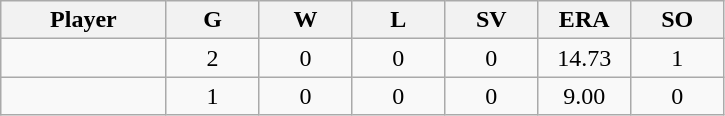<table class="wikitable sortable">
<tr>
<th bgcolor="#DDDDFF" width="16%">Player</th>
<th bgcolor="#DDDDFF" width="9%">G</th>
<th bgcolor="#DDDDFF" width="9%">W</th>
<th bgcolor="#DDDDFF" width="9%">L</th>
<th bgcolor="#DDDDFF" width="9%">SV</th>
<th bgcolor="#DDDDFF" width="9%">ERA</th>
<th bgcolor="#DDDDFF" width="9%">SO</th>
</tr>
<tr align="center">
<td></td>
<td>2</td>
<td>0</td>
<td>0</td>
<td>0</td>
<td>14.73</td>
<td>1</td>
</tr>
<tr align="center">
<td></td>
<td>1</td>
<td>0</td>
<td>0</td>
<td>0</td>
<td>9.00</td>
<td>0</td>
</tr>
</table>
